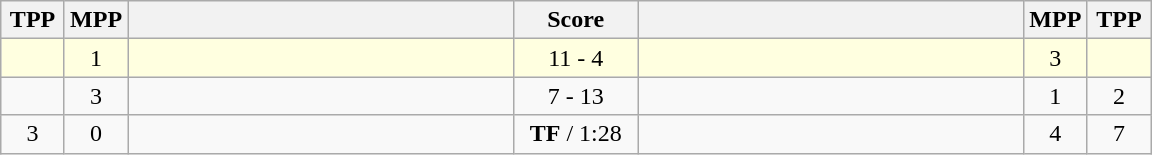<table class="wikitable" style="text-align: center;" |>
<tr>
<th width="35">TPP</th>
<th width="35">MPP</th>
<th width="250"></th>
<th width="75">Score</th>
<th width="250"></th>
<th width="35">MPP</th>
<th width="35">TPP</th>
</tr>
<tr bgcolor=lightyellow>
<td></td>
<td>1</td>
<td style="text-align:left;"><strong></strong></td>
<td>11 - 4</td>
<td style="text-align:left;"></td>
<td>3</td>
<td></td>
</tr>
<tr>
<td></td>
<td>3</td>
<td style="text-align:left;"></td>
<td>7 - 13</td>
<td style="text-align:left;"><strong></strong></td>
<td>1</td>
<td>2</td>
</tr>
<tr>
<td>3</td>
<td>0</td>
<td style="text-align:left;"><strong></strong></td>
<td><strong>TF</strong> / 1:28</td>
<td style="text-align:left;"></td>
<td>4</td>
<td>7</td>
</tr>
</table>
